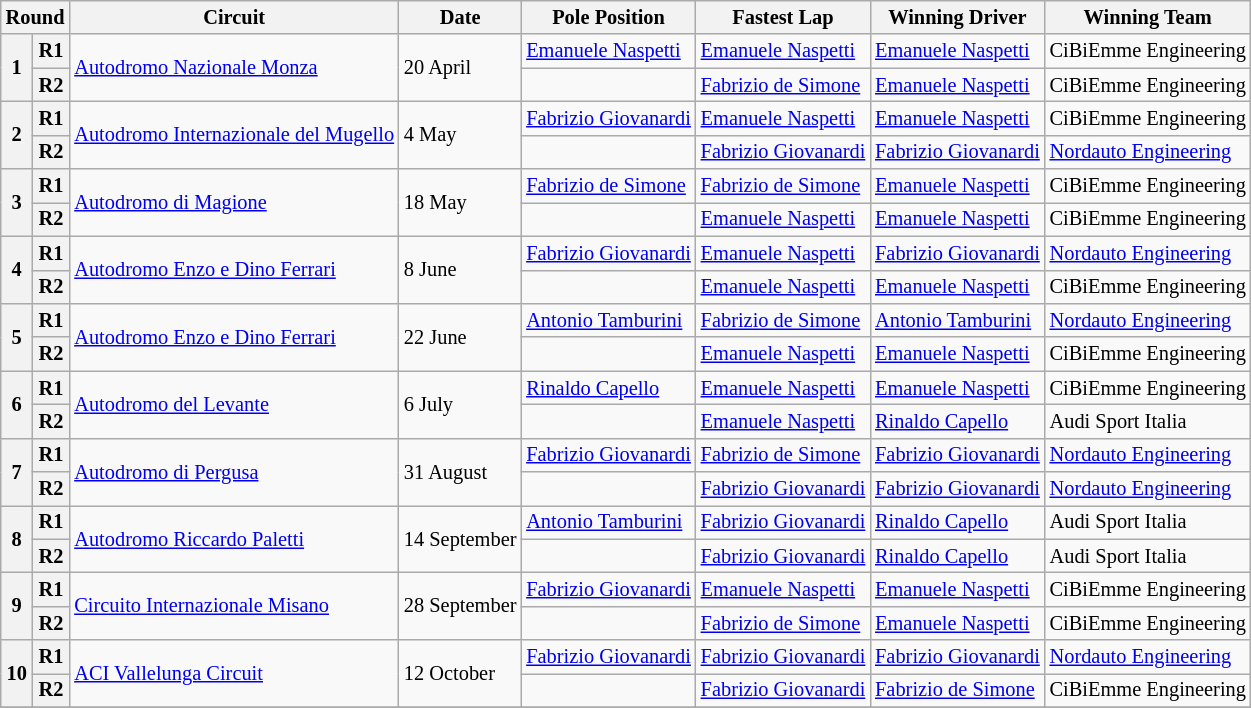<table class="wikitable" style="font-size: 85%">
<tr>
<th colspan=2>Round</th>
<th>Circuit</th>
<th>Date</th>
<th>Pole Position</th>
<th>Fastest Lap</th>
<th>Winning Driver</th>
<th>Winning Team</th>
</tr>
<tr>
<th rowspan=2>1</th>
<th>R1</th>
<td rowspan=2> <a href='#'>Autodromo Nazionale Monza</a></td>
<td rowspan=2>20 April</td>
<td> <a href='#'>Emanuele Naspetti</a></td>
<td> <a href='#'>Emanuele Naspetti</a></td>
<td> <a href='#'>Emanuele Naspetti</a></td>
<td> CiBiEmme Engineering</td>
</tr>
<tr>
<th>R2</th>
<td></td>
<td> <a href='#'>Fabrizio de Simone</a></td>
<td> <a href='#'>Emanuele Naspetti</a></td>
<td> CiBiEmme Engineering</td>
</tr>
<tr>
<th rowspan=2>2</th>
<th>R1</th>
<td rowspan=2> <a href='#'>Autodromo Internazionale del Mugello</a></td>
<td rowspan=2>4 May</td>
<td> <a href='#'>Fabrizio Giovanardi</a></td>
<td> <a href='#'>Emanuele Naspetti</a></td>
<td> <a href='#'>Emanuele Naspetti</a></td>
<td> CiBiEmme Engineering</td>
</tr>
<tr>
<th>R2</th>
<td></td>
<td> <a href='#'>Fabrizio Giovanardi</a></td>
<td> <a href='#'>Fabrizio Giovanardi</a></td>
<td> <a href='#'>Nordauto Engineering</a></td>
</tr>
<tr>
<th rowspan=2>3</th>
<th>R1</th>
<td rowspan=2> <a href='#'>Autodromo di Magione</a></td>
<td rowspan=2>18 May</td>
<td> <a href='#'>Fabrizio de Simone</a></td>
<td> <a href='#'>Fabrizio de Simone</a></td>
<td> <a href='#'>Emanuele Naspetti</a></td>
<td> CiBiEmme Engineering</td>
</tr>
<tr>
<th>R2</th>
<td></td>
<td> <a href='#'>Emanuele Naspetti</a></td>
<td> <a href='#'>Emanuele Naspetti</a></td>
<td> CiBiEmme Engineering</td>
</tr>
<tr>
<th rowspan=2>4</th>
<th>R1</th>
<td rowspan=2> <a href='#'>Autodromo Enzo e Dino Ferrari</a></td>
<td rowspan=2>8 June</td>
<td> <a href='#'>Fabrizio Giovanardi</a></td>
<td> <a href='#'>Emanuele Naspetti</a></td>
<td> <a href='#'>Fabrizio Giovanardi</a></td>
<td> <a href='#'>Nordauto Engineering</a></td>
</tr>
<tr>
<th>R2</th>
<td></td>
<td> <a href='#'>Emanuele Naspetti</a></td>
<td> <a href='#'>Emanuele Naspetti</a></td>
<td> CiBiEmme Engineering</td>
</tr>
<tr>
<th rowspan=2>5</th>
<th>R1</th>
<td rowspan=2> <a href='#'>Autodromo Enzo e Dino Ferrari</a></td>
<td rowspan=2>22 June</td>
<td> <a href='#'>Antonio Tamburini</a></td>
<td> <a href='#'>Fabrizio de Simone</a></td>
<td> <a href='#'>Antonio Tamburini</a></td>
<td> <a href='#'>Nordauto Engineering</a></td>
</tr>
<tr>
<th>R2</th>
<td></td>
<td> <a href='#'>Emanuele Naspetti</a></td>
<td> <a href='#'>Emanuele Naspetti</a></td>
<td> CiBiEmme Engineering</td>
</tr>
<tr>
<th rowspan=2>6</th>
<th>R1</th>
<td rowspan=2> <a href='#'>Autodromo del Levante</a></td>
<td rowspan=2>6 July</td>
<td> <a href='#'>Rinaldo Capello</a></td>
<td> <a href='#'>Emanuele Naspetti</a></td>
<td> <a href='#'>Emanuele Naspetti</a></td>
<td> CiBiEmme Engineering</td>
</tr>
<tr>
<th>R2</th>
<td></td>
<td> <a href='#'>Emanuele Naspetti</a></td>
<td> <a href='#'>Rinaldo Capello</a></td>
<td> Audi Sport Italia</td>
</tr>
<tr>
<th rowspan=2>7</th>
<th>R1</th>
<td rowspan=2> <a href='#'>Autodromo di Pergusa</a></td>
<td rowspan=2>31 August</td>
<td> <a href='#'>Fabrizio Giovanardi</a></td>
<td> <a href='#'>Fabrizio de Simone</a></td>
<td> <a href='#'>Fabrizio Giovanardi</a></td>
<td> <a href='#'>Nordauto Engineering</a></td>
</tr>
<tr>
<th>R2</th>
<td></td>
<td> <a href='#'>Fabrizio Giovanardi</a></td>
<td> <a href='#'>Fabrizio Giovanardi</a></td>
<td> <a href='#'>Nordauto Engineering</a></td>
</tr>
<tr>
<th rowspan=2>8</th>
<th>R1</th>
<td rowspan=2> <a href='#'>Autodromo Riccardo Paletti</a></td>
<td rowspan=2>14 September</td>
<td> <a href='#'>Antonio Tamburini</a></td>
<td> <a href='#'>Fabrizio Giovanardi</a></td>
<td> <a href='#'>Rinaldo Capello</a></td>
<td> Audi Sport Italia</td>
</tr>
<tr>
<th>R2</th>
<td></td>
<td> <a href='#'>Fabrizio Giovanardi</a></td>
<td> <a href='#'>Rinaldo Capello</a></td>
<td> Audi Sport Italia</td>
</tr>
<tr>
<th rowspan=2>9</th>
<th>R1</th>
<td rowspan=2> <a href='#'>Circuito Internazionale Misano</a></td>
<td rowspan=2>28 September</td>
<td> <a href='#'>Fabrizio Giovanardi</a></td>
<td> <a href='#'>Emanuele Naspetti</a></td>
<td> <a href='#'>Emanuele Naspetti</a></td>
<td> CiBiEmme Engineering</td>
</tr>
<tr>
<th>R2</th>
<td></td>
<td> <a href='#'>Fabrizio de Simone</a></td>
<td> <a href='#'>Emanuele Naspetti</a></td>
<td> CiBiEmme Engineering</td>
</tr>
<tr>
<th rowspan=2>10</th>
<th>R1</th>
<td rowspan=2> <a href='#'>ACI Vallelunga Circuit</a></td>
<td rowspan=2>12 October</td>
<td> <a href='#'>Fabrizio Giovanardi</a></td>
<td> <a href='#'>Fabrizio Giovanardi</a></td>
<td> <a href='#'>Fabrizio Giovanardi</a></td>
<td> <a href='#'>Nordauto Engineering</a></td>
</tr>
<tr>
<th>R2</th>
<td></td>
<td> <a href='#'>Fabrizio Giovanardi</a></td>
<td> <a href='#'>Fabrizio de Simone</a></td>
<td> CiBiEmme Engineering</td>
</tr>
<tr>
</tr>
</table>
